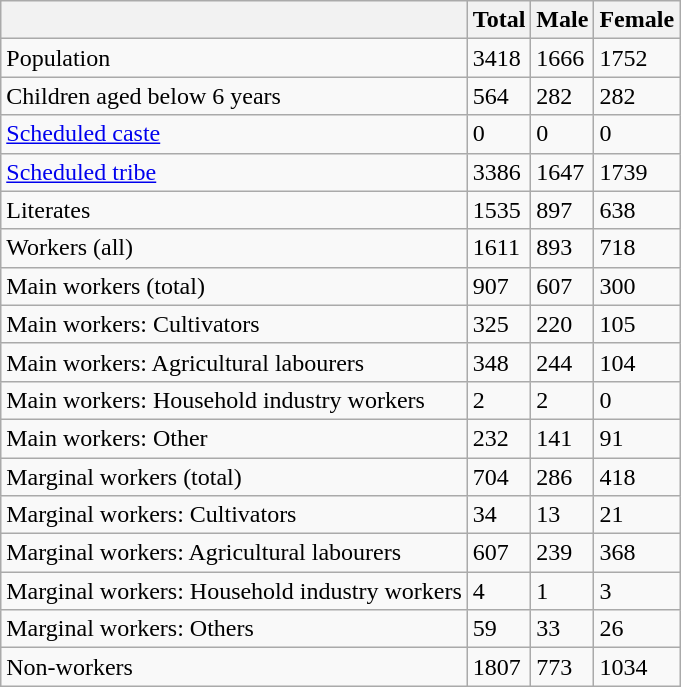<table class="wikitable sortable">
<tr>
<th></th>
<th>Total</th>
<th>Male</th>
<th>Female</th>
</tr>
<tr>
<td>Population</td>
<td>3418</td>
<td>1666</td>
<td>1752</td>
</tr>
<tr>
<td>Children aged below 6 years</td>
<td>564</td>
<td>282</td>
<td>282</td>
</tr>
<tr>
<td><a href='#'>Scheduled caste</a></td>
<td>0</td>
<td>0</td>
<td>0</td>
</tr>
<tr>
<td><a href='#'>Scheduled tribe</a></td>
<td>3386</td>
<td>1647</td>
<td>1739</td>
</tr>
<tr>
<td>Literates</td>
<td>1535</td>
<td>897</td>
<td>638</td>
</tr>
<tr>
<td>Workers (all)</td>
<td>1611</td>
<td>893</td>
<td>718</td>
</tr>
<tr>
<td>Main workers (total)</td>
<td>907</td>
<td>607</td>
<td>300</td>
</tr>
<tr>
<td>Main workers: Cultivators</td>
<td>325</td>
<td>220</td>
<td>105</td>
</tr>
<tr>
<td>Main workers: Agricultural labourers</td>
<td>348</td>
<td>244</td>
<td>104</td>
</tr>
<tr>
<td>Main workers: Household industry workers</td>
<td>2</td>
<td>2</td>
<td>0</td>
</tr>
<tr>
<td>Main workers: Other</td>
<td>232</td>
<td>141</td>
<td>91</td>
</tr>
<tr>
<td>Marginal workers (total)</td>
<td>704</td>
<td>286</td>
<td>418</td>
</tr>
<tr>
<td>Marginal workers: Cultivators</td>
<td>34</td>
<td>13</td>
<td>21</td>
</tr>
<tr>
<td>Marginal workers: Agricultural labourers</td>
<td>607</td>
<td>239</td>
<td>368</td>
</tr>
<tr>
<td>Marginal workers: Household industry workers</td>
<td>4</td>
<td>1</td>
<td>3</td>
</tr>
<tr>
<td>Marginal workers: Others</td>
<td>59</td>
<td>33</td>
<td>26</td>
</tr>
<tr>
<td>Non-workers</td>
<td>1807</td>
<td>773</td>
<td>1034</td>
</tr>
</table>
